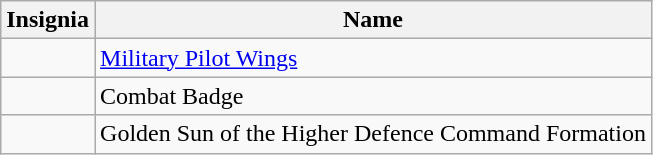<table class="wikitable">
<tr>
<th>Insignia</th>
<th>Name</th>
</tr>
<tr>
<td></td>
<td><a href='#'>Military Pilot Wings</a></td>
</tr>
<tr>
<td></td>
<td>Combat Badge</td>
</tr>
<tr>
<td></td>
<td>Golden Sun of the Higher Defence Command Formation</td>
</tr>
</table>
